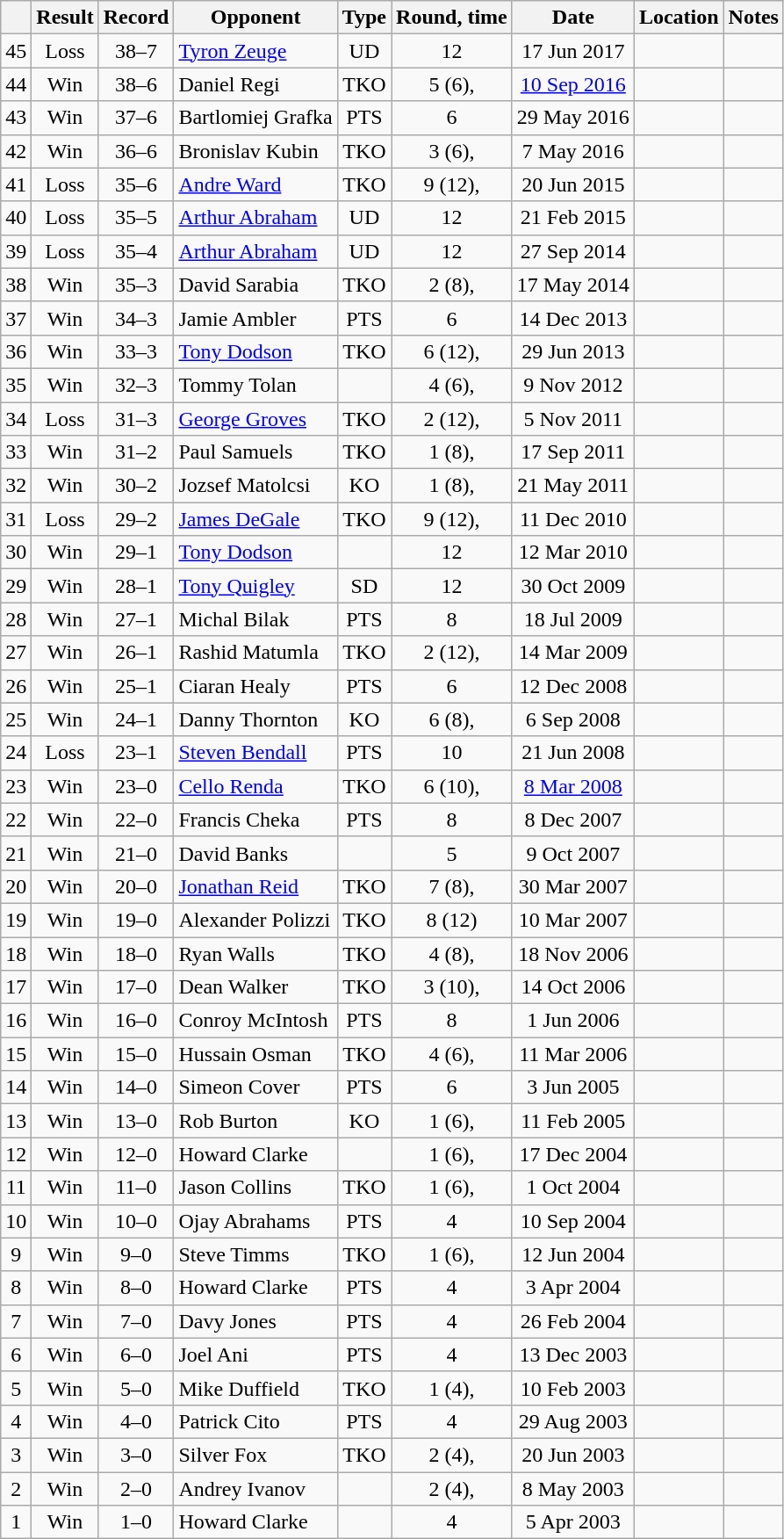<table class="wikitable" style="text-align:center">
<tr>
<th></th>
<th>Result</th>
<th>Record</th>
<th>Opponent</th>
<th>Type</th>
<th>Round, time</th>
<th>Date</th>
<th>Location</th>
<th>Notes</th>
</tr>
<tr>
<td>45</td>
<td>Loss</td>
<td>38–7</td>
<td style="text-align:left;"><a href='#'>Tyron Zeuge</a></td>
<td>UD</td>
<td>12</td>
<td>17 Jun 2017</td>
<td style="text-align:left;"></td>
<td style="text-align:left;"></td>
</tr>
<tr>
<td>44</td>
<td>Win</td>
<td>38–6</td>
<td style="text-align:left;">Daniel Regi</td>
<td>TKO</td>
<td>5 (6), </td>
<td><a href='#'>10 Sep 2016</a></td>
<td style="text-align:left;"></td>
<td></td>
</tr>
<tr>
<td>43</td>
<td>Win</td>
<td>37–6</td>
<td style="text-align:left;">Bartlomiej Grafka</td>
<td>PTS</td>
<td>6</td>
<td>29 May 2016</td>
<td style="text-align:left;"></td>
<td></td>
</tr>
<tr>
<td>42</td>
<td>Win</td>
<td>36–6</td>
<td style="text-align:left;">Bronislav Kubin</td>
<td>TKO</td>
<td>3 (6), </td>
<td>7 May 2016</td>
<td style="text-align:left;"></td>
<td></td>
</tr>
<tr>
<td>41</td>
<td>Loss</td>
<td>35–6</td>
<td style="text-align:left;"><a href='#'>Andre Ward</a></td>
<td>TKO</td>
<td>9 (12), </td>
<td>20 Jun 2015</td>
<td style="text-align:left;"></td>
<td></td>
</tr>
<tr>
<td>40</td>
<td>Loss</td>
<td>35–5</td>
<td style="text-align:left;"><a href='#'>Arthur Abraham</a></td>
<td>UD</td>
<td>12</td>
<td>21 Feb 2015</td>
<td style="text-align:left;"></td>
<td style="text-align:left;"></td>
</tr>
<tr>
<td>39</td>
<td>Loss</td>
<td>35–4</td>
<td style="text-align:left;"><a href='#'>Arthur Abraham</a></td>
<td>UD</td>
<td>12</td>
<td>27 Sep 2014</td>
<td style="text-align:left;"></td>
<td style="text-align:left;"></td>
</tr>
<tr>
<td>38</td>
<td>Win</td>
<td>35–3</td>
<td style="text-align:left;">David Sarabia</td>
<td>TKO</td>
<td>2 (8), </td>
<td>17 May 2014</td>
<td style="text-align:left;"></td>
<td></td>
</tr>
<tr>
<td>37</td>
<td>Win</td>
<td>34–3</td>
<td style="text-align:left;">Jamie Ambler</td>
<td>PTS</td>
<td>6</td>
<td>14 Dec 2013</td>
<td style="text-align:left;"></td>
<td></td>
</tr>
<tr>
<td>36</td>
<td>Win</td>
<td>33–3</td>
<td style="text-align:left;"><a href='#'>Tony Dodson</a></td>
<td>TKO</td>
<td>6 (12), </td>
<td>29 Jun 2013</td>
<td style="text-align:left;"></td>
<td style="text-align:left;"></td>
</tr>
<tr>
<td>35</td>
<td>Win</td>
<td>32–3</td>
<td style="text-align:left;">Tommy Tolan</td>
<td></td>
<td>4 (6), </td>
<td>9 Nov 2012</td>
<td style="text-align:left;"></td>
<td></td>
</tr>
<tr>
<td>34</td>
<td>Loss</td>
<td>31–3</td>
<td style="text-align:left;"><a href='#'>George Groves</a></td>
<td>TKO</td>
<td>2 (12), </td>
<td>5 Nov 2011</td>
<td style="text-align:left;"></td>
<td style="text-align:left;"></td>
</tr>
<tr>
<td>33</td>
<td>Win</td>
<td>31–2</td>
<td style="text-align:left;">Paul Samuels</td>
<td>TKO</td>
<td>1 (8), </td>
<td>17 Sep 2011</td>
<td style="text-align:left;"></td>
<td></td>
</tr>
<tr>
<td>32</td>
<td>Win</td>
<td>30–2</td>
<td style="text-align:left;">Jozsef Matolcsi</td>
<td>KO</td>
<td>1 (8), </td>
<td>21 May 2011</td>
<td style="text-align:left;"></td>
<td></td>
</tr>
<tr>
<td>31</td>
<td>Loss</td>
<td>29–2</td>
<td style="text-align:left;"><a href='#'>James DeGale</a></td>
<td>TKO</td>
<td>9 (12), </td>
<td>11 Dec 2010</td>
<td style="text-align:left;"></td>
<td style="text-align:left;"></td>
</tr>
<tr>
<td>30</td>
<td>Win</td>
<td>29–1</td>
<td style="text-align:left;"><a href='#'>Tony Dodson</a></td>
<td></td>
<td>12</td>
<td>12 Mar 2010</td>
<td style="text-align:left;"></td>
<td style="text-align:left;"></td>
</tr>
<tr>
<td>29</td>
<td>Win</td>
<td>28–1</td>
<td style="text-align:left;"><a href='#'>Tony Quigley</a></td>
<td>SD</td>
<td>12</td>
<td>30 Oct 2009</td>
<td style="text-align:left;"></td>
<td style="text-align:left;"></td>
</tr>
<tr>
<td>28</td>
<td>Win</td>
<td>27–1</td>
<td style="text-align:left;">Michal Bilak</td>
<td>PTS</td>
<td>8</td>
<td>18 Jul 2009</td>
<td style="text-align:left;"></td>
<td></td>
</tr>
<tr>
<td>27</td>
<td>Win</td>
<td>26–1</td>
<td style="text-align:left;">Rashid Matumla</td>
<td>TKO</td>
<td>2 (12), </td>
<td>14 Mar 2009</td>
<td style="text-align:left;"></td>
<td style="text-align:left;"></td>
</tr>
<tr>
<td>26</td>
<td>Win</td>
<td>25–1</td>
<td style="text-align:left;">Ciaran Healy</td>
<td>PTS</td>
<td>6</td>
<td>12 Dec 2008</td>
<td style="text-align:left;"></td>
<td></td>
</tr>
<tr>
<td>25</td>
<td>Win</td>
<td>24–1</td>
<td style="text-align:left;">Danny Thornton</td>
<td>KO</td>
<td>6 (8), </td>
<td>6 Sep 2008</td>
<td style="text-align:left;"></td>
<td></td>
</tr>
<tr>
<td>24</td>
<td>Loss</td>
<td>23–1</td>
<td style="text-align:left;"><a href='#'>Steven Bendall</a></td>
<td>PTS</td>
<td>10</td>
<td>21 Jun 2008</td>
<td style="text-align:left;"></td>
<td style="text-align:left;"></td>
</tr>
<tr>
<td>23</td>
<td>Win</td>
<td>23–0</td>
<td style="text-align:left;"><a href='#'>Cello Renda</a></td>
<td>TKO</td>
<td>6 (10), </td>
<td><a href='#'>8 Mar 2008</a></td>
<td style="text-align:left;"></td>
<td style="text-align:left;"></td>
</tr>
<tr>
<td>22</td>
<td>Win</td>
<td>22–0</td>
<td style="text-align:left;">Francis Cheka</td>
<td>PTS</td>
<td>8</td>
<td>8 Dec 2007</td>
<td style="text-align:left;"></td>
<td></td>
</tr>
<tr>
<td>21</td>
<td>Win</td>
<td>21–0</td>
<td style="text-align:left;">David Banks</td>
<td></td>
<td>5</td>
<td>9 Oct 2007</td>
<td style="text-align:left;"></td>
<td style="text-align:left;"></td>
</tr>
<tr>
<td>20</td>
<td>Win</td>
<td>20–0</td>
<td style="text-align:left;"><a href='#'>Jonathan Reid</a></td>
<td>TKO</td>
<td>7 (8), </td>
<td>30 Mar 2007</td>
<td style="text-align:left;"></td>
<td style="text-align:left;"></td>
</tr>
<tr>
<td>19</td>
<td>Win</td>
<td>19–0</td>
<td style="text-align:left;">Alexander Polizzi</td>
<td>TKO</td>
<td>8 (12)</td>
<td>10 Mar 2007</td>
<td style="text-align:left;"></td>
<td></td>
</tr>
<tr>
<td>18</td>
<td>Win</td>
<td>18–0</td>
<td style="text-align:left;">Ryan Walls</td>
<td>TKO</td>
<td>4 (8), </td>
<td>18 Nov 2006</td>
<td style="text-align:left;"></td>
<td></td>
</tr>
<tr>
<td>17</td>
<td>Win</td>
<td>17–0</td>
<td style="text-align:left;">Dean Walker</td>
<td>TKO</td>
<td>3 (10), </td>
<td>14 Oct 2006</td>
<td style="text-align:left;"></td>
<td style="text-align:left;"></td>
</tr>
<tr>
<td>16</td>
<td>Win</td>
<td>16–0</td>
<td style="text-align:left;">Conroy McIntosh</td>
<td>PTS</td>
<td>8</td>
<td>1 Jun 2006</td>
<td style="text-align:left;"></td>
<td></td>
</tr>
<tr>
<td>15</td>
<td>Win</td>
<td>15–0</td>
<td style="text-align:left;">Hussain Osman</td>
<td>TKO</td>
<td>4 (6), </td>
<td>11 Mar 2006</td>
<td style="text-align:left;"></td>
<td></td>
</tr>
<tr>
<td>14</td>
<td>Win</td>
<td>14–0</td>
<td style="text-align:left;">Simeon Cover</td>
<td>PTS</td>
<td>6</td>
<td>3 Jun 2005</td>
<td style="text-align:left;"></td>
<td></td>
</tr>
<tr>
<td>13</td>
<td>Win</td>
<td>13–0</td>
<td style="text-align:left;">Rob Burton</td>
<td>KO</td>
<td>1 (6), </td>
<td>11 Feb 2005</td>
<td style="text-align:left;"></td>
<td></td>
</tr>
<tr>
<td>12</td>
<td>Win</td>
<td>12–0</td>
<td style="text-align:left;">Howard Clarke</td>
<td></td>
<td>1 (6), </td>
<td>17 Dec 2004</td>
<td style="text-align:left;"></td>
<td></td>
</tr>
<tr>
<td>11</td>
<td>Win</td>
<td>11–0</td>
<td style="text-align:left;">Jason Collins</td>
<td>TKO</td>
<td>1 (6), </td>
<td>1 Oct 2004</td>
<td style="text-align:left;"></td>
<td></td>
</tr>
<tr>
<td>10</td>
<td>Win</td>
<td>10–0</td>
<td style="text-align:left;">Ojay Abrahams</td>
<td>PTS</td>
<td>4</td>
<td>10 Sep 2004</td>
<td style="text-align:left;"></td>
<td></td>
</tr>
<tr>
<td>9</td>
<td>Win</td>
<td>9–0</td>
<td style="text-align:left;">Steve Timms</td>
<td>TKO</td>
<td>1 (6), </td>
<td>12 Jun 2004</td>
<td style="text-align:left;"></td>
<td></td>
</tr>
<tr>
<td>8</td>
<td>Win</td>
<td>8–0</td>
<td style="text-align:left;">Howard Clarke</td>
<td>PTS</td>
<td>4</td>
<td>3 Apr 2004</td>
<td style="text-align:left;"></td>
<td></td>
</tr>
<tr>
<td>7</td>
<td>Win</td>
<td>7–0</td>
<td style="text-align:left;">Davy Jones</td>
<td>PTS</td>
<td>4</td>
<td>26 Feb 2004</td>
<td style="text-align:left;"></td>
<td></td>
</tr>
<tr>
<td>6</td>
<td>Win</td>
<td>6–0</td>
<td style="text-align:left;">Joel Ani</td>
<td>PTS</td>
<td>4</td>
<td>13 Dec 2003</td>
<td style="text-align:left;"></td>
<td></td>
</tr>
<tr>
<td>5</td>
<td>Win</td>
<td>5–0</td>
<td style="text-align:left;">Mike Duffield</td>
<td>TKO</td>
<td>1 (4), </td>
<td>10 Feb 2003</td>
<td style="text-align:left;"></td>
<td></td>
</tr>
<tr>
<td>4</td>
<td>Win</td>
<td>4–0</td>
<td style="text-align:left;">Patrick Cito</td>
<td>PTS</td>
<td>4</td>
<td>29 Aug 2003</td>
<td style="text-align:left;"></td>
<td></td>
</tr>
<tr>
<td>3</td>
<td>Win</td>
<td>3–0</td>
<td style="text-align:left;">Silver Fox</td>
<td>TKO</td>
<td>2 (4), </td>
<td>20 Jun 2003</td>
<td style="text-align:left;"></td>
<td></td>
</tr>
<tr>
<td>2</td>
<td>Win</td>
<td>2–0</td>
<td style="text-align:left;">Andrey Ivanov</td>
<td></td>
<td>2 (4), </td>
<td>8 May 2003</td>
<td style="text-align:left;"></td>
<td></td>
</tr>
<tr>
<td>1</td>
<td>Win</td>
<td>1–0</td>
<td style="text-align:left;">Howard Clarke</td>
<td></td>
<td>4</td>
<td>5 Apr 2003</td>
<td style="text-align:left;"></td>
<td></td>
</tr>
</table>
